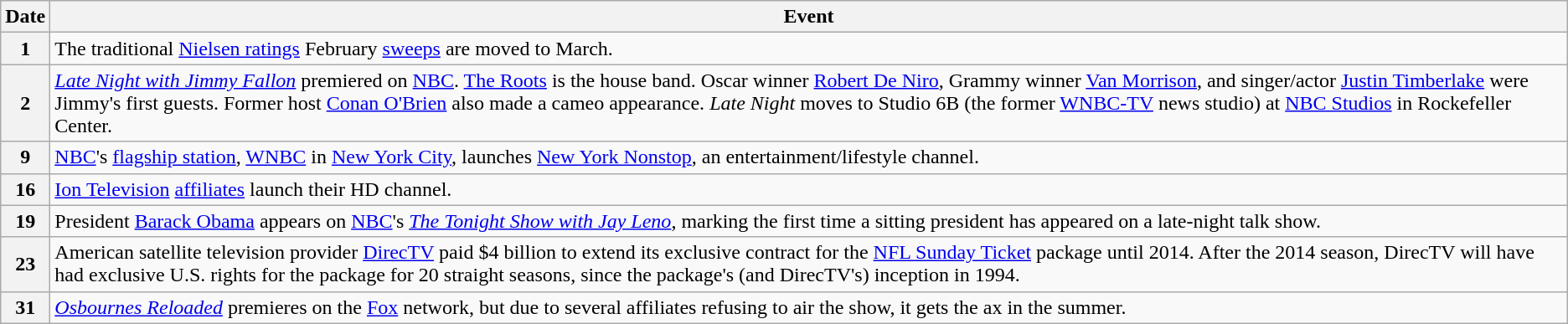<table class="wikitable">
<tr>
<th>Date</th>
<th>Event</th>
</tr>
<tr>
<th>1</th>
<td>The traditional <a href='#'>Nielsen ratings</a> February <a href='#'>sweeps</a> are moved to March.</td>
</tr>
<tr>
<th>2</th>
<td><em><a href='#'>Late Night with Jimmy Fallon</a></em> premiered on <a href='#'>NBC</a>. <a href='#'>The Roots</a> is the house band. Oscar winner <a href='#'>Robert De Niro</a>, Grammy winner <a href='#'>Van Morrison</a>, and singer/actor <a href='#'>Justin Timberlake</a> were Jimmy's first guests. Former host <a href='#'>Conan O'Brien</a> also made a cameo appearance. <em>Late Night</em> moves to Studio 6B (the former <a href='#'>WNBC-TV</a> news studio) at <a href='#'>NBC Studios</a> in Rockefeller Center.</td>
</tr>
<tr>
<th>9</th>
<td><a href='#'>NBC</a>'s <a href='#'>flagship station</a>, <a href='#'>WNBC</a> in <a href='#'>New York City</a>, launches <a href='#'>New York Nonstop</a>, an entertainment/lifestyle channel.</td>
</tr>
<tr>
<th>16</th>
<td><a href='#'>Ion Television</a> <a href='#'>affiliates</a> launch their HD channel.</td>
</tr>
<tr>
<th>19</th>
<td>President <a href='#'>Barack Obama</a> appears on <a href='#'>NBC</a>'s <em><a href='#'>The Tonight Show with Jay Leno</a></em>, marking the first time a sitting president has appeared on a late-night talk show.</td>
</tr>
<tr>
<th>23</th>
<td>American satellite television provider <a href='#'>DirecTV</a> paid $4 billion to extend its exclusive contract for the <a href='#'>NFL Sunday Ticket</a> package until 2014. After the 2014 season, DirecTV will have had exclusive U.S. rights for the package for 20 straight seasons, since the package's (and DirecTV's) inception in 1994.</td>
</tr>
<tr>
<th>31</th>
<td><em><a href='#'>Osbournes Reloaded</a></em> premieres on the <a href='#'>Fox</a> network, but due to several affiliates refusing to air the show, it gets the ax in the summer.</td>
</tr>
</table>
